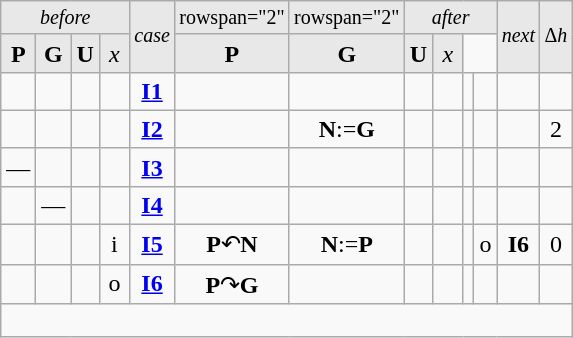<table class="wikitable floatright" style="text-align:center;">
<tr style="background:#E8E8E8;font-size:smaller;">
<td colspan="4"><em>before</em></td>
<td rowspan="2"><em>case</em></td>
<td>rowspan="2" </td>
<td>rowspan="2" </td>
<td colspan="4"><em>after</em></td>
<td rowspan="2"><em>next</em></td>
<td rowspan="2">Δ<em>h</em></td>
</tr>
<tr style="background:#E8E8E8">
<td><strong>P</strong></td>
<td><strong>G</strong></td>
<td><strong>U</strong></td>
<td style="width:.8em;"><em>x</em></td>
<td><strong>P</strong></td>
<td><strong>G</strong></td>
<td><strong>U</strong></td>
<td style="width:.8em;"><em>x</em></td>
</tr>
<tr>
<td></td>
<td></td>
<td></td>
<td></td>
<td><a href='#'><strong>I1</strong></a></td>
<td></td>
<td></td>
<td></td>
<td></td>
<td></td>
<td></td>
<td></td>
<td></td>
</tr>
<tr>
<td></td>
<td></td>
<td></td>
<td></td>
<td><a href='#'><strong>I2</strong></a></td>
<td></td>
<td><strong>N</strong>:=<strong>G</strong></td>
<td></td>
<td></td>
<td></td>
<td></td>
<td></td>
<td>2</td>
</tr>
<tr>
<td>—</td>
<td></td>
<td></td>
<td></td>
<td><a href='#'><strong>I3</strong></a></td>
<td></td>
<td></td>
<td></td>
<td></td>
<td></td>
<td></td>
<td></td>
<td></td>
</tr>
<tr>
<td></td>
<td>—</td>
<td></td>
<td></td>
<td><a href='#'><strong>I4</strong></a></td>
<td></td>
<td></td>
<td></td>
<td></td>
<td></td>
<td></td>
<td></td>
<td></td>
</tr>
<tr>
<td></td>
<td></td>
<td></td>
<td>i</td>
<td><a href='#'><strong>I5</strong></a></td>
<td><strong>P</strong>↶<strong>N</strong></td>
<td><strong>N</strong>:=<strong>P</strong></td>
<td></td>
<td></td>
<td></td>
<td>o</td>
<td><strong>I6</strong></td>
<td>0</td>
</tr>
<tr>
<td></td>
<td></td>
<td></td>
<td>o</td>
<td><a href='#'><strong>I6</strong></a></td>
<td><strong>P</strong>↷<strong>G</strong></td>
<td></td>
<td></td>
<td></td>
<td></td>
<td></td>
<td></td>
<td></td>
</tr>
<tr>
<td colspan="13" style="text-align:left;font-size:smaller;"><br></td>
</tr>
</table>
